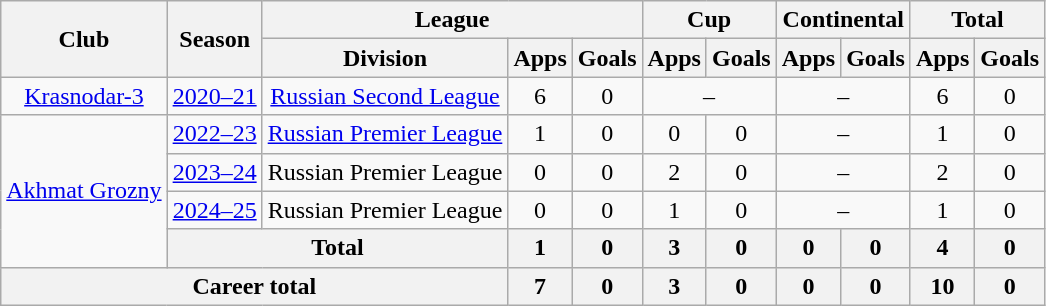<table class="wikitable" style="text-align: center;">
<tr>
<th rowspan=2>Club</th>
<th rowspan=2>Season</th>
<th colspan=3>League</th>
<th colspan=2>Cup</th>
<th colspan=2>Continental</th>
<th colspan=2>Total</th>
</tr>
<tr>
<th>Division</th>
<th>Apps</th>
<th>Goals</th>
<th>Apps</th>
<th>Goals</th>
<th>Apps</th>
<th>Goals</th>
<th>Apps</th>
<th>Goals</th>
</tr>
<tr>
<td><a href='#'>Krasnodar-3</a></td>
<td><a href='#'>2020–21</a></td>
<td><a href='#'>Russian Second League</a></td>
<td>6</td>
<td>0</td>
<td colspan=2>–</td>
<td colspan=2>–</td>
<td>6</td>
<td>0</td>
</tr>
<tr>
<td rowspan="4"><a href='#'>Akhmat Grozny</a></td>
<td><a href='#'>2022–23</a></td>
<td><a href='#'>Russian Premier League</a></td>
<td>1</td>
<td>0</td>
<td>0</td>
<td>0</td>
<td colspan=2>–</td>
<td>1</td>
<td>0</td>
</tr>
<tr>
<td><a href='#'>2023–24</a></td>
<td>Russian Premier League</td>
<td>0</td>
<td>0</td>
<td>2</td>
<td>0</td>
<td colspan=2>–</td>
<td>2</td>
<td>0</td>
</tr>
<tr>
<td><a href='#'>2024–25</a></td>
<td>Russian Premier League</td>
<td>0</td>
<td>0</td>
<td>1</td>
<td>0</td>
<td colspan=2>–</td>
<td>1</td>
<td>0</td>
</tr>
<tr>
<th colspan=2>Total</th>
<th>1</th>
<th>0</th>
<th>3</th>
<th>0</th>
<th>0</th>
<th>0</th>
<th>4</th>
<th>0</th>
</tr>
<tr>
<th colspan=3>Career total</th>
<th>7</th>
<th>0</th>
<th>3</th>
<th>0</th>
<th>0</th>
<th>0</th>
<th>10</th>
<th>0</th>
</tr>
</table>
